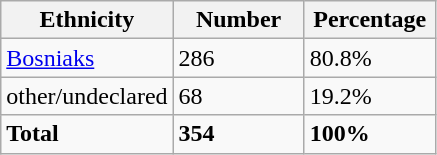<table class="wikitable">
<tr>
<th width="100px">Ethnicity</th>
<th width="80px">Number</th>
<th width="80px">Percentage</th>
</tr>
<tr>
<td><a href='#'>Bosniaks</a></td>
<td>286</td>
<td>80.8%</td>
</tr>
<tr>
<td>other/undeclared</td>
<td>68</td>
<td>19.2%</td>
</tr>
<tr>
<td><strong>Total</strong></td>
<td><strong>354</strong></td>
<td><strong>100%</strong></td>
</tr>
</table>
